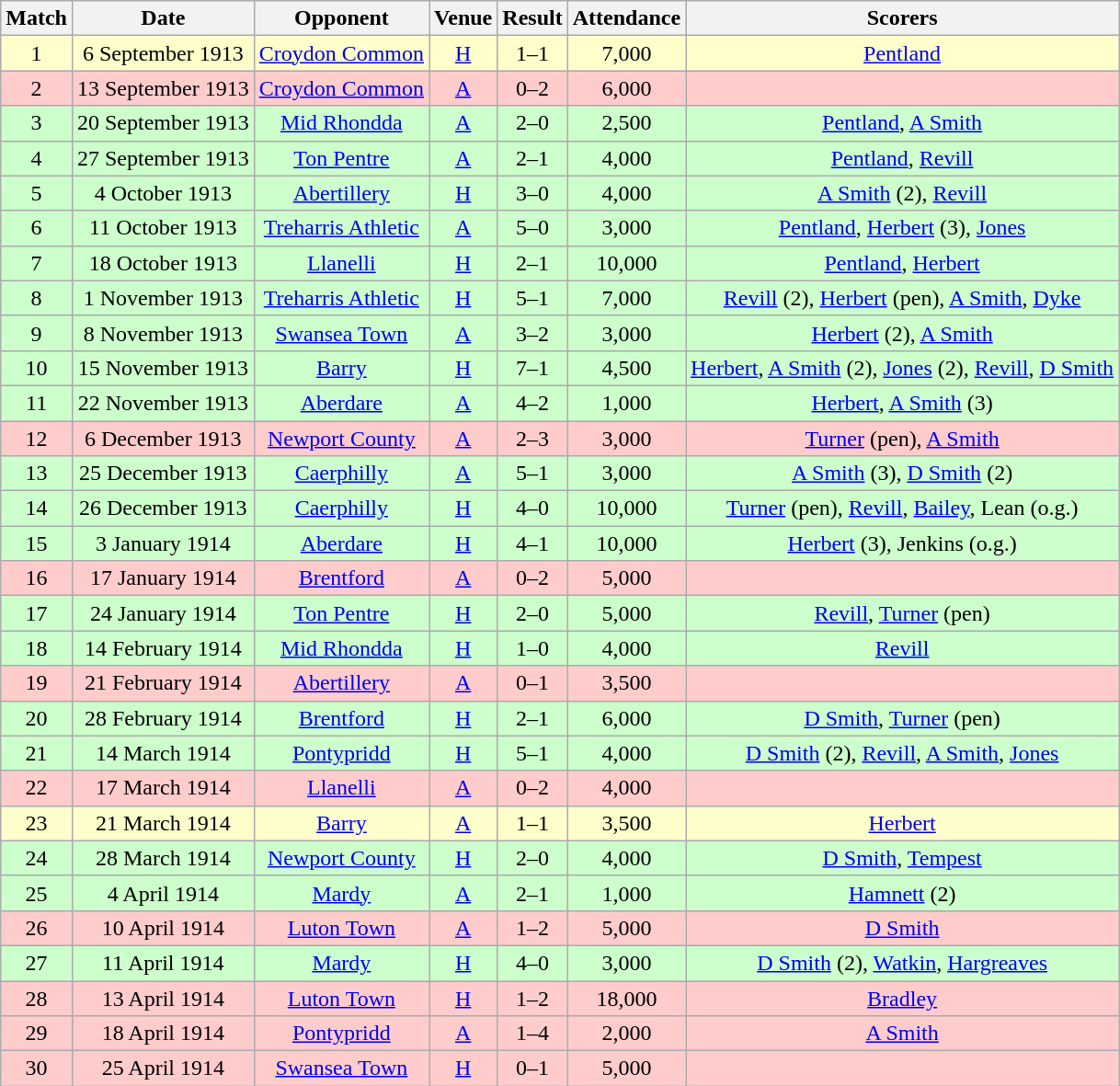<table class="wikitable" style="font-size:100%; text-align:center">
<tr>
<th>Match</th>
<th>Date</th>
<th>Opponent</th>
<th>Venue</th>
<th>Result</th>
<th>Attendance</th>
<th>Scorers</th>
</tr>
<tr style="background-color: #FFFFCC;">
<td>1</td>
<td>6 September 1913</td>
<td><a href='#'>Croydon Common</a></td>
<td><a href='#'>H</a></td>
<td>1–1</td>
<td>7,000</td>
<td><a href='#'>Pentland</a></td>
</tr>
<tr style="background-color: #FFCCCC;">
<td>2</td>
<td>13 September 1913</td>
<td><a href='#'>Croydon Common</a></td>
<td><a href='#'>A</a></td>
<td>0–2</td>
<td>6,000</td>
<td></td>
</tr>
<tr style="background-color: #CCFFCC;">
<td>3</td>
<td>20 September 1913</td>
<td><a href='#'>Mid Rhondda</a></td>
<td><a href='#'>A</a></td>
<td>2–0</td>
<td>2,500</td>
<td><a href='#'>Pentland</a>, <a href='#'>A Smith</a></td>
</tr>
<tr style="background-color: #CCFFCC;">
<td>4</td>
<td>27 September 1913</td>
<td><a href='#'>Ton Pentre</a></td>
<td><a href='#'>A</a></td>
<td>2–1</td>
<td>4,000</td>
<td><a href='#'>Pentland</a>, <a href='#'>Revill</a></td>
</tr>
<tr style="background-color: #CCFFCC;">
<td>5</td>
<td>4 October 1913</td>
<td><a href='#'>Abertillery</a></td>
<td><a href='#'>H</a></td>
<td>3–0</td>
<td>4,000</td>
<td><a href='#'>A Smith</a> (2), <a href='#'>Revill</a></td>
</tr>
<tr style="background-color: #CCFFCC;">
<td>6</td>
<td>11 October 1913</td>
<td><a href='#'>Treharris Athletic</a></td>
<td><a href='#'>A</a></td>
<td>5–0</td>
<td>3,000</td>
<td><a href='#'>Pentland</a>, <a href='#'>Herbert</a> (3), <a href='#'>Jones</a></td>
</tr>
<tr style="background-color: #CCFFCC;">
<td>7</td>
<td>18 October 1913</td>
<td><a href='#'>Llanelli</a></td>
<td><a href='#'>H</a></td>
<td>2–1</td>
<td>10,000</td>
<td><a href='#'>Pentland</a>, <a href='#'>Herbert</a></td>
</tr>
<tr style="background-color: #CCFFCC;">
<td>8</td>
<td>1 November 1913</td>
<td><a href='#'>Treharris Athletic</a></td>
<td><a href='#'>H</a></td>
<td>5–1</td>
<td>7,000</td>
<td><a href='#'>Revill</a> (2), <a href='#'>Herbert</a> (pen), <a href='#'>A Smith</a>, <a href='#'>Dyke</a></td>
</tr>
<tr style="background-color: #CCFFCC;">
<td>9</td>
<td>8 November 1913</td>
<td><a href='#'>Swansea Town</a></td>
<td><a href='#'>A</a></td>
<td>3–2</td>
<td>3,000</td>
<td><a href='#'>Herbert</a> (2), <a href='#'>A Smith</a></td>
</tr>
<tr style="background-color: #CCFFCC;">
<td>10</td>
<td>15 November 1913</td>
<td><a href='#'>Barry</a></td>
<td><a href='#'>H</a></td>
<td>7–1</td>
<td>4,500</td>
<td><a href='#'>Herbert</a>, <a href='#'>A Smith</a> (2), <a href='#'>Jones</a> (2), <a href='#'>Revill</a>, <a href='#'>D Smith</a></td>
</tr>
<tr style="background-color: #CCFFCC;">
<td>11</td>
<td>22 November 1913</td>
<td><a href='#'>Aberdare</a></td>
<td><a href='#'>A</a></td>
<td>4–2</td>
<td>1,000</td>
<td><a href='#'>Herbert</a>, <a href='#'>A Smith</a> (3)</td>
</tr>
<tr style="background-color: #FFCCCC;">
<td>12</td>
<td>6 December 1913</td>
<td><a href='#'>Newport County</a></td>
<td><a href='#'>A</a></td>
<td>2–3</td>
<td>3,000</td>
<td><a href='#'>Turner</a> (pen), <a href='#'>A Smith</a></td>
</tr>
<tr style="background-color: #CCFFCC;">
<td>13</td>
<td>25 December 1913</td>
<td><a href='#'>Caerphilly</a></td>
<td><a href='#'>A</a></td>
<td>5–1</td>
<td>3,000</td>
<td><a href='#'>A Smith</a> (3), <a href='#'>D Smith</a> (2)</td>
</tr>
<tr style="background-color: #CCFFCC;">
<td>14</td>
<td>26 December 1913</td>
<td><a href='#'>Caerphilly</a></td>
<td><a href='#'>H</a></td>
<td>4–0</td>
<td>10,000</td>
<td><a href='#'>Turner</a> (pen), <a href='#'>Revill</a>, <a href='#'>Bailey</a>, Lean (o.g.)</td>
</tr>
<tr style="background-color: #CCFFCC;">
<td>15</td>
<td>3 January 1914</td>
<td><a href='#'>Aberdare</a></td>
<td><a href='#'>H</a></td>
<td>4–1</td>
<td>10,000</td>
<td><a href='#'>Herbert</a> (3), Jenkins (o.g.)</td>
</tr>
<tr style="background-color: #FFCCCC;">
<td>16</td>
<td>17 January 1914</td>
<td><a href='#'>Brentford</a></td>
<td><a href='#'>A</a></td>
<td>0–2</td>
<td>5,000</td>
<td></td>
</tr>
<tr style="background-color: #CCFFCC;">
<td>17</td>
<td>24 January 1914</td>
<td><a href='#'>Ton Pentre</a></td>
<td><a href='#'>H</a></td>
<td>2–0</td>
<td>5,000</td>
<td><a href='#'>Revill</a>, <a href='#'>Turner</a> (pen)</td>
</tr>
<tr style="background-color: #CCFFCC;">
<td>18</td>
<td>14 February 1914</td>
<td><a href='#'>Mid Rhondda</a></td>
<td><a href='#'>H</a></td>
<td>1–0</td>
<td>4,000</td>
<td><a href='#'>Revill</a></td>
</tr>
<tr style="background-color: #FFCCCC;">
<td>19</td>
<td>21 February 1914</td>
<td><a href='#'>Abertillery</a></td>
<td><a href='#'>A</a></td>
<td>0–1</td>
<td>3,500</td>
<td></td>
</tr>
<tr style="background-color: #CCFFCC;">
<td>20</td>
<td>28 February 1914</td>
<td><a href='#'>Brentford</a></td>
<td><a href='#'>H</a></td>
<td>2–1</td>
<td>6,000</td>
<td><a href='#'>D Smith</a>, <a href='#'>Turner</a> (pen)</td>
</tr>
<tr style="background-color: #CCFFCC;">
<td>21</td>
<td>14 March 1914</td>
<td><a href='#'>Pontypridd</a></td>
<td><a href='#'>H</a></td>
<td>5–1</td>
<td>4,000</td>
<td><a href='#'>D Smith</a> (2), <a href='#'>Revill</a>, <a href='#'>A Smith</a>, <a href='#'>Jones</a></td>
</tr>
<tr style="background-color: #FFCCCC;">
<td>22</td>
<td>17 March 1914</td>
<td><a href='#'>Llanelli</a></td>
<td><a href='#'>A</a></td>
<td>0–2</td>
<td>4,000</td>
<td></td>
</tr>
<tr style="background-color: #FFFFCC;">
<td>23</td>
<td>21 March 1914</td>
<td><a href='#'>Barry</a></td>
<td><a href='#'>A</a></td>
<td>1–1</td>
<td>3,500</td>
<td><a href='#'>Herbert</a></td>
</tr>
<tr style="background-color: #CCFFCC;">
<td>24</td>
<td>28 March 1914</td>
<td><a href='#'>Newport County</a></td>
<td><a href='#'>H</a></td>
<td>2–0</td>
<td>4,000</td>
<td><a href='#'>D Smith</a>, <a href='#'>Tempest</a></td>
</tr>
<tr style="background-color: #CCFFCC;">
<td>25</td>
<td>4 April 1914</td>
<td><a href='#'>Mardy</a></td>
<td><a href='#'>A</a></td>
<td>2–1</td>
<td>1,000</td>
<td><a href='#'>Hamnett</a> (2)</td>
</tr>
<tr style="background-color: #FFCCCC;">
<td>26</td>
<td>10 April 1914</td>
<td><a href='#'>Luton Town</a></td>
<td><a href='#'>A</a></td>
<td>1–2</td>
<td>5,000</td>
<td><a href='#'>D Smith</a></td>
</tr>
<tr style="background-color: #CCFFCC;">
<td>27</td>
<td>11 April 1914</td>
<td><a href='#'>Mardy</a></td>
<td><a href='#'>H</a></td>
<td>4–0</td>
<td>3,000</td>
<td><a href='#'>D Smith</a> (2), <a href='#'>Watkin</a>, <a href='#'>Hargreaves</a></td>
</tr>
<tr style="background-color: #FFCCCC;">
<td>28</td>
<td>13 April 1914</td>
<td><a href='#'>Luton Town</a></td>
<td><a href='#'>H</a></td>
<td>1–2</td>
<td>18,000</td>
<td><a href='#'>Bradley</a></td>
</tr>
<tr style="background-color: #FFCCCC;">
<td>29</td>
<td>18 April 1914</td>
<td><a href='#'>Pontypridd</a></td>
<td><a href='#'>A</a></td>
<td>1–4</td>
<td>2,000</td>
<td><a href='#'>A Smith</a></td>
</tr>
<tr style="background-color: #FFCCCC;">
<td>30</td>
<td>25 April 1914</td>
<td><a href='#'>Swansea Town</a></td>
<td><a href='#'>H</a></td>
<td>0–1</td>
<td>5,000</td>
<td></td>
</tr>
</table>
